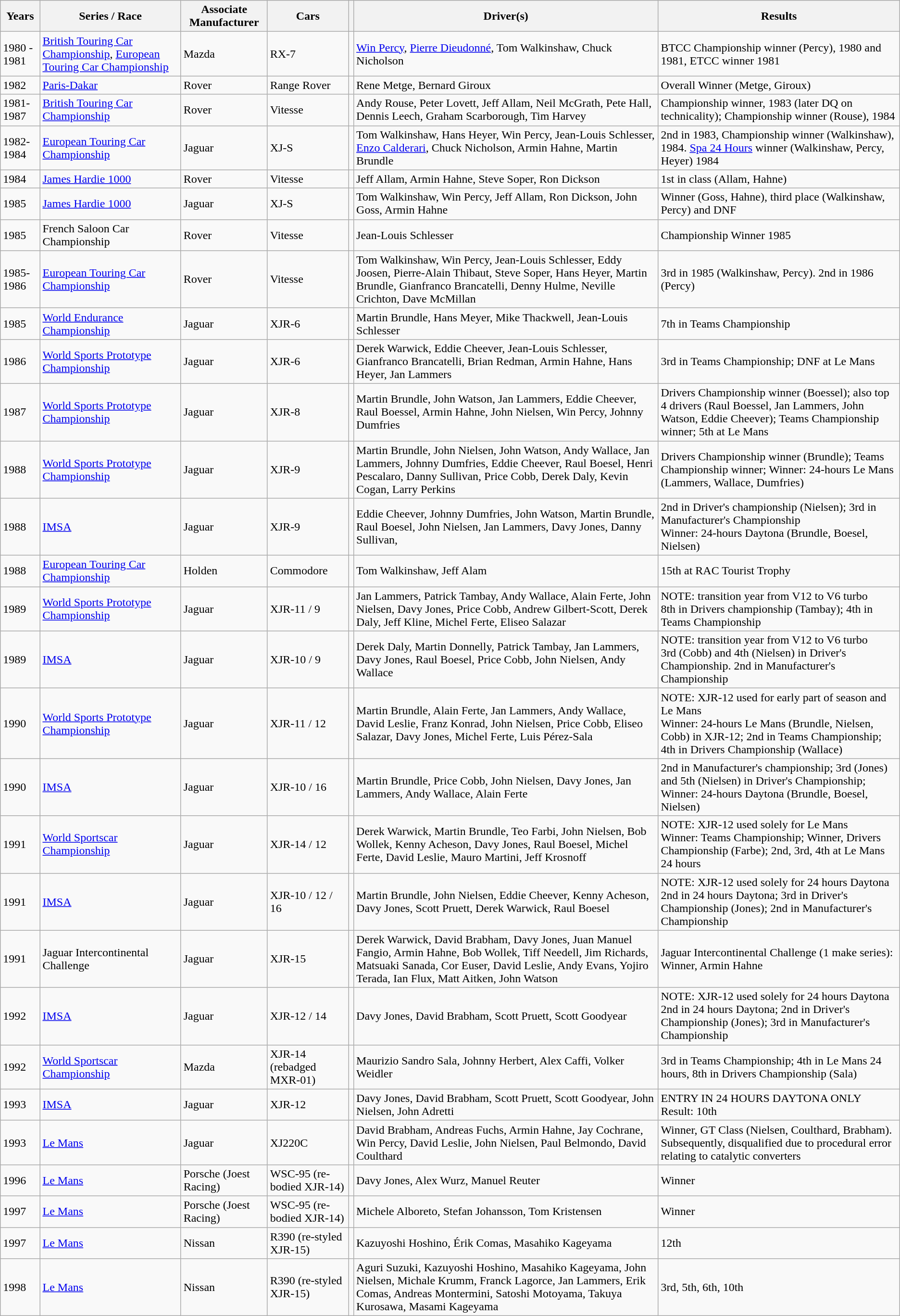<table class=wikitable>
<tr>
<th>Years</th>
<th>Series / Race</th>
<th>Associate Manufacturer</th>
<th>Cars</th>
<th></th>
<th>Driver(s)</th>
<th>Results</th>
</tr>
<tr>
<td>1980 - 1981</td>
<td><a href='#'>British Touring Car Championship</a>, <a href='#'>European Touring Car Championship</a></td>
<td>Mazda</td>
<td>RX-7</td>
<td></td>
<td><a href='#'>Win Percy</a>, <a href='#'>Pierre Dieudonné</a>, Tom Walkinshaw, Chuck Nicholson</td>
<td>BTCC Championship winner (Percy), 1980 and 1981, ETCC winner 1981 </td>
</tr>
<tr>
<td>1982</td>
<td><a href='#'>Paris-Dakar</a></td>
<td>Rover</td>
<td>Range Rover</td>
<td></td>
<td>Rene Metge, Bernard Giroux</td>
<td>Overall Winner (Metge, Giroux)</td>
</tr>
<tr>
<td>1981-1987</td>
<td><a href='#'>British Touring Car Championship</a></td>
<td>Rover</td>
<td>Vitesse</td>
<td></td>
<td>Andy Rouse, Peter Lovett, Jeff Allam, Neil McGrath, Pete Hall, Dennis Leech, Graham Scarborough, Tim Harvey</td>
<td>Championship winner, 1983 (later DQ on technicality); Championship winner (Rouse), 1984 </td>
</tr>
<tr>
<td>1982-1984</td>
<td><a href='#'>European Touring Car Championship</a></td>
<td>Jaguar</td>
<td>XJ-S</td>
<td></td>
<td>Tom Walkinshaw, Hans Heyer, Win Percy, Jean-Louis Schlesser, <a href='#'>Enzo Calderari</a>, Chuck Nicholson, Armin Hahne, Martin Brundle</td>
<td>2nd in 1983, Championship winner (Walkinshaw), 1984. <a href='#'>Spa 24 Hours</a> winner (Walkinshaw, Percy, Heyer) 1984</td>
</tr>
<tr>
<td>1984</td>
<td><a href='#'>James Hardie 1000</a></td>
<td>Rover</td>
<td>Vitesse</td>
<td></td>
<td>Jeff Allam, Armin Hahne, Steve Soper, Ron Dickson</td>
<td>1st in class (Allam, Hahne)</td>
</tr>
<tr>
<td>1985</td>
<td><a href='#'>James Hardie 1000</a></td>
<td>Jaguar</td>
<td>XJ-S</td>
<td></td>
<td>Tom Walkinshaw, Win Percy, Jeff Allam, Ron Dickson, John Goss, Armin Hahne</td>
<td>Winner (Goss, Hahne), third place (Walkinshaw, Percy) and DNF</td>
</tr>
<tr>
<td>1985</td>
<td>French Saloon Car Championship</td>
<td>Rover</td>
<td>Vitesse</td>
<td></td>
<td>Jean-Louis Schlesser</td>
<td>Championship Winner 1985</td>
</tr>
<tr>
<td>1985-1986</td>
<td><a href='#'>European Touring Car Championship</a></td>
<td>Rover</td>
<td>Vitesse</td>
<td></td>
<td>Tom Walkinshaw, Win Percy, Jean-Louis Schlesser, Eddy Joosen, Pierre-Alain Thibaut, Steve Soper, Hans Heyer, Martin Brundle, Gianfranco Brancatelli, Denny Hulme, Neville Crichton, Dave McMillan</td>
<td>3rd in 1985 (Walkinshaw, Percy). 2nd in 1986 (Percy)</td>
</tr>
<tr>
<td>1985</td>
<td><a href='#'>World Endurance Championship</a></td>
<td>Jaguar</td>
<td>XJR-6</td>
<td></td>
<td>Martin Brundle, Hans Meyer, Mike Thackwell, Jean-Louis Schlesser</td>
<td>7th in Teams Championship </td>
</tr>
<tr>
<td>1986</td>
<td><a href='#'>World Sports Prototype Championship</a></td>
<td>Jaguar</td>
<td>XJR-6</td>
<td></td>
<td>Derek Warwick, Eddie Cheever, Jean-Louis Schlesser, Gianfranco Brancatelli, Brian Redman, Armin Hahne, Hans Heyer, Jan Lammers</td>
<td>3rd in Teams Championship; DNF at Le Mans </td>
</tr>
<tr>
<td>1987</td>
<td><a href='#'>World Sports Prototype Championship</a></td>
<td>Jaguar</td>
<td>XJR-8</td>
<td></td>
<td>Martin Brundle, John Watson, Jan Lammers, Eddie Cheever, Raul Boessel, Armin Hahne, John Nielsen, Win Percy, Johnny Dumfries</td>
<td>Drivers Championship winner (Boessel); also top 4 drivers (Raul Boessel, Jan Lammers, John Watson, Eddie Cheever); Teams Championship winner; 5th at Le Mans </td>
</tr>
<tr>
<td>1988</td>
<td><a href='#'>World Sports Prototype Championship</a></td>
<td>Jaguar</td>
<td>XJR-9</td>
<td></td>
<td>Martin Brundle, John Nielsen, John Watson, Andy Wallace, Jan Lammers, Johnny Dumfries, Eddie Cheever, Raul Boesel, Henri Pescalaro, Danny Sullivan, Price Cobb, Derek Daly, Kevin Cogan, Larry Perkins</td>
<td>Drivers Championship winner (Brundle); Teams Championship winner; Winner: 24-hours Le Mans (Lammers, Wallace, Dumfries) </td>
</tr>
<tr>
<td>1988</td>
<td><a href='#'>IMSA</a></td>
<td>Jaguar</td>
<td>XJR-9</td>
<td></td>
<td>Eddie Cheever, Johnny Dumfries, John Watson, Martin Brundle, Raul Boesel, John Nielsen, Jan Lammers, Davy Jones, Danny Sullivan,</td>
<td>2nd in Driver's championship (Nielsen); 3rd in Manufacturer's Championship<br>Winner: 24-hours Daytona (Brundle, Boesel,  Nielsen) </td>
</tr>
<tr>
<td>1988</td>
<td><a href='#'>European Touring Car Championship</a></td>
<td>Holden</td>
<td>Commodore</td>
<td></td>
<td>Tom Walkinshaw, Jeff Alam</td>
<td>15th at RAC Tourist Trophy</td>
</tr>
<tr>
<td>1989</td>
<td><a href='#'>World Sports Prototype Championship</a></td>
<td>Jaguar</td>
<td>XJR-11 / 9</td>
<td></td>
<td>Jan Lammers, Patrick Tambay, Andy Wallace, Alain Ferte, John Nielsen, Davy Jones, Price Cobb, Andrew Gilbert-Scott, Derek Daly, Jeff Kline, Michel Ferte, Eliseo Salazar</td>
<td>NOTE: transition year from V12 to V6 turbo<br>8th in Drivers championship (Tambay); 4th in Teams Championship </td>
</tr>
<tr>
<td>1989</td>
<td><a href='#'>IMSA</a></td>
<td>Jaguar</td>
<td>XJR-10 / 9</td>
<td></td>
<td>Derek Daly, Martin Donnelly, Patrick Tambay, Jan Lammers, Davy Jones, Raul Boesel, Price Cobb, John Nielsen, Andy Wallace</td>
<td>NOTE: transition year from V12 to V6 turbo<br>3rd (Cobb) and 4th (Nielsen) in Driver's Championship.  2nd in Manufacturer's Championship </td>
</tr>
<tr>
<td>1990</td>
<td><a href='#'>World Sports Prototype Championship</a></td>
<td>Jaguar</td>
<td>XJR-11 / 12</td>
<td></td>
<td>Martin Brundle, Alain Ferte, Jan Lammers, Andy Wallace, David Leslie, Franz Konrad, John Nielsen, Price Cobb, Eliseo Salazar, Davy Jones, Michel Ferte, Luis Pérez-Sala</td>
<td>NOTE: XJR-12 used for early part of season and Le Mans<br>Winner: 24-hours Le Mans (Brundle, Nielsen, Cobb) in XJR-12; 2nd in Teams Championship; 4th in Drivers Championship (Wallace) </td>
</tr>
<tr>
<td>1990</td>
<td><a href='#'>IMSA</a></td>
<td>Jaguar</td>
<td>XJR-10 / 16</td>
<td></td>
<td>Martin Brundle, Price Cobb, John Nielsen, Davy Jones, Jan Lammers, Andy Wallace, Alain Ferte</td>
<td>2nd in Manufacturer's championship; 3rd (Jones) and 5th (Nielsen) in Driver's Championship; Winner: 24-hours Daytona (Brundle, Boesel,  Nielsen) </td>
</tr>
<tr>
<td>1991</td>
<td><a href='#'>World Sportscar Championship</a></td>
<td>Jaguar</td>
<td>XJR-14 / 12</td>
<td></td>
<td>Derek Warwick, Martin Brundle, Teo Farbi, John Nielsen, Bob Wollek, Kenny Acheson, Davy Jones, Raul Boesel, Michel Ferte, David Leslie, Mauro Martini, Jeff Krosnoff</td>
<td>NOTE: XJR-12 used solely for Le Mans<br>Winner: Teams Championship; Winner, Drivers Championship (Farbe); 2nd, 3rd, 4th at Le Mans 24 hours </td>
</tr>
<tr>
<td>1991</td>
<td><a href='#'>IMSA</a></td>
<td>Jaguar</td>
<td>XJR-10 / 12 / 16</td>
<td></td>
<td>Martin Brundle, John Nielsen, Eddie Cheever, Kenny Acheson, Davy Jones, Scott Pruett, Derek Warwick, Raul Boesel</td>
<td>NOTE: XJR-12 used solely for 24 hours Daytona<br>2nd in 24 hours Daytona; 3rd in Driver's Championship (Jones); 2nd in Manufacturer's Championship </td>
</tr>
<tr>
<td>1991</td>
<td>Jaguar Intercontinental Challenge</td>
<td>Jaguar</td>
<td>XJR-15</td>
<td></td>
<td>Derek Warwick, David Brabham, Davy Jones, Juan Manuel Fangio, Armin Hahne, Bob Wollek, Tiff Needell,  Jim Richards, Matsuaki Sanada, Cor Euser, David Leslie, Andy Evans, Yojiro Terada, Ian Flux, Matt Aitken, John Watson</td>
<td>Jaguar Intercontinental Challenge (1 make series): Winner, Armin Hahne </td>
</tr>
<tr>
<td>1992</td>
<td><a href='#'>IMSA</a></td>
<td>Jaguar</td>
<td>XJR-12 / 14</td>
<td></td>
<td>Davy Jones, David Brabham, Scott Pruett, Scott Goodyear</td>
<td>NOTE: XJR-12 used solely for 24 hours Daytona<br>2nd in 24 hours Daytona; 2nd in Driver's Championship (Jones); 3rd in Manufacturer's Championship </td>
</tr>
<tr>
<td>1992</td>
<td><a href='#'>World Sportscar Championship</a></td>
<td>Mazda</td>
<td>XJR-14 (rebadged MXR-01)</td>
<td></td>
<td>Maurizio Sandro Sala, Johnny Herbert, Alex Caffi, Volker Weidler</td>
<td>3rd in Teams Championship; 4th in Le Mans 24 hours, 8th in Drivers Championship (Sala) </td>
</tr>
<tr>
<td>1993</td>
<td><a href='#'>IMSA</a></td>
<td>Jaguar</td>
<td>XJR-12</td>
<td></td>
<td>Davy Jones, David Brabham, Scott Pruett, Scott Goodyear, John Nielsen, John Adretti</td>
<td>ENTRY IN 24 HOURS DAYTONA ONLY<br>Result: 10th </td>
</tr>
<tr>
<td>1993</td>
<td><a href='#'>Le Mans</a></td>
<td>Jaguar</td>
<td>XJ220C</td>
<td></td>
<td>David Brabham, Andreas Fuchs, Armin Hahne, Jay Cochrane, Win Percy, David Leslie, John Nielsen, Paul Belmondo, David Coulthard</td>
<td>Winner, GT Class (Nielsen, Coulthard, Brabham).  Subsequently, disqualified due to procedural error relating to catalytic converters </td>
</tr>
<tr>
<td>1996</td>
<td><a href='#'>Le Mans</a></td>
<td>Porsche (Joest Racing)</td>
<td>WSC-95 (re-bodied XJR-14)</td>
<td></td>
<td>Davy Jones, Alex Wurz, Manuel Reuter</td>
<td>Winner </td>
</tr>
<tr>
<td>1997</td>
<td><a href='#'>Le Mans</a></td>
<td>Porsche (Joest Racing)</td>
<td>WSC-95 (re-bodied XJR-14)</td>
<td></td>
<td>Michele Alboreto, Stefan Johansson, Tom Kristensen</td>
<td>Winner </td>
</tr>
<tr>
<td>1997</td>
<td><a href='#'>Le Mans</a></td>
<td>Nissan</td>
<td>R390 (re-styled XJR-15)</td>
<td></td>
<td>Kazuyoshi Hoshino, Érik Comas, Masahiko Kageyama</td>
<td>12th</td>
</tr>
<tr>
<td>1998</td>
<td><a href='#'>Le Mans</a></td>
<td>Nissan</td>
<td>R390 (re-styled XJR-15)</td>
<td></td>
<td>Aguri Suzuki, Kazuyoshi Hoshino, Masahiko Kageyama, John Nielsen, Michale Krumm, Franck Lagorce, Jan Lammers, Erik Comas, Andreas Montermini,  Satoshi Motoyama,  Takuya Kurosawa, Masami Kageyama</td>
<td>3rd, 5th, 6th, 10th </td>
</tr>
</table>
